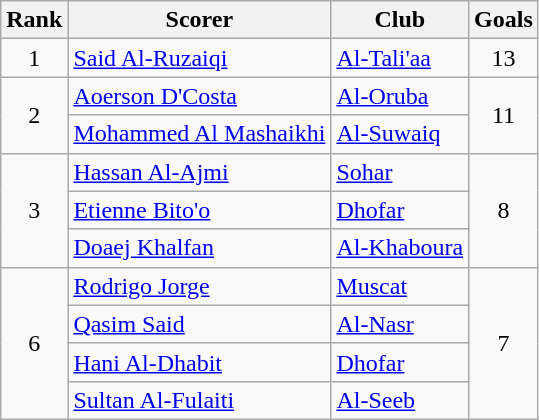<table class="wikitable" style="text-align:center">
<tr>
<th>Rank</th>
<th>Scorer</th>
<th>Club</th>
<th>Goals</th>
</tr>
<tr>
<td rowspan="1">1</td>
<td align="left"> <a href='#'>Said Al-Ruzaiqi</a></td>
<td align="left"><a href='#'>Al-Tali'aa</a></td>
<td rowspan="1">13</td>
</tr>
<tr>
<td rowspan="2">2</td>
<td align="left"> <a href='#'>Aoerson D'Costa</a></td>
<td align="left"><a href='#'>Al-Oruba</a></td>
<td rowspan="2">11</td>
</tr>
<tr>
<td align="left"> <a href='#'>Mohammed Al Mashaikhi</a></td>
<td align="left"><a href='#'>Al-Suwaiq</a></td>
</tr>
<tr>
<td rowspan="3">3</td>
<td align="left"> <a href='#'>Hassan Al-Ajmi</a></td>
<td align="left"><a href='#'>Sohar</a></td>
<td rowspan="3">8</td>
</tr>
<tr>
<td align="left"> <a href='#'>Etienne Bito'o</a></td>
<td align="left"><a href='#'>Dhofar</a></td>
</tr>
<tr>
<td align="left"> <a href='#'>Doaej Khalfan</a></td>
<td align="left"><a href='#'>Al-Khaboura</a></td>
</tr>
<tr>
<td rowspan="4">6</td>
<td align="left"> <a href='#'>Rodrigo Jorge</a></td>
<td align="left"><a href='#'>Muscat</a></td>
<td rowspan="4">7</td>
</tr>
<tr>
<td align="left"> <a href='#'>Qasim Said</a></td>
<td align="left"><a href='#'>Al-Nasr</a></td>
</tr>
<tr>
<td align="left"> <a href='#'>Hani Al-Dhabit</a></td>
<td align="left"><a href='#'>Dhofar</a></td>
</tr>
<tr>
<td align="left"> <a href='#'>Sultan Al-Fulaiti</a></td>
<td align="left"><a href='#'>Al-Seeb</a></td>
</tr>
</table>
